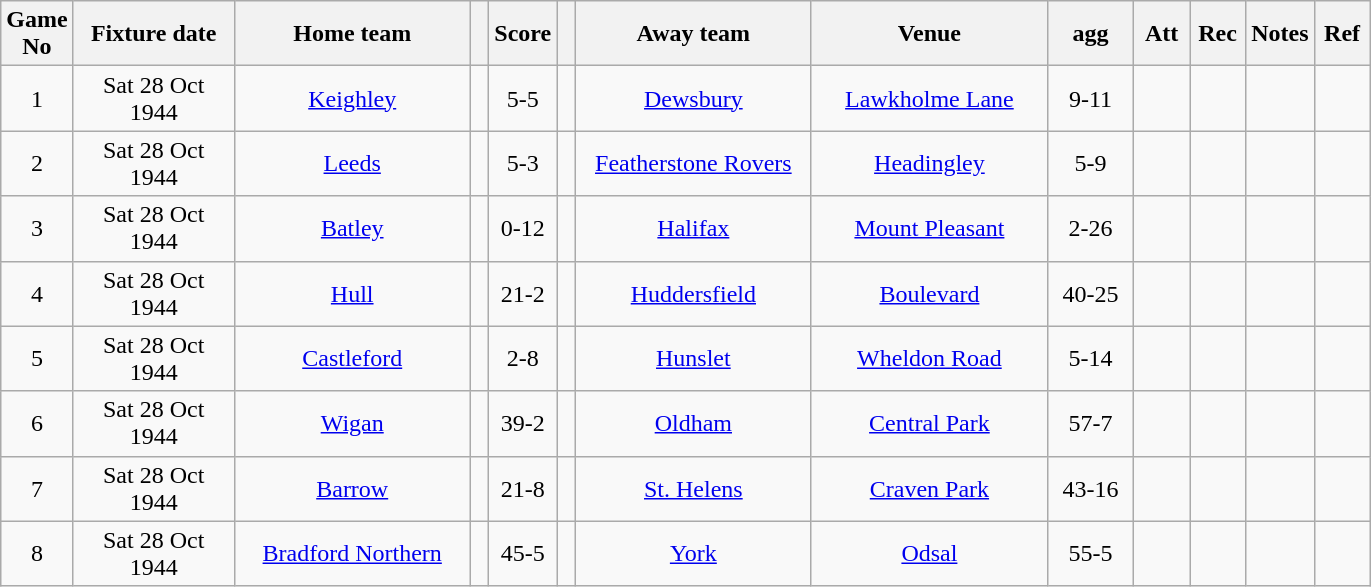<table class="wikitable" style="text-align:center;">
<tr>
<th width=20 abbr="No">Game No</th>
<th width=100 abbr="Date">Fixture date</th>
<th width=150 abbr="Home team">Home team</th>
<th width=5 abbr="space"></th>
<th width=20 abbr="Score">Score</th>
<th width=5 abbr="space"></th>
<th width=150 abbr="Away team">Away team</th>
<th width=150 abbr="Venue">Venue</th>
<th width=50 abbr="agg">agg</th>
<th width=30 abbr="Att">Att</th>
<th width=30 abbr="Rec">Rec</th>
<th width=20 abbr="Notes">Notes</th>
<th width=30 abbr="Ref">Ref</th>
</tr>
<tr>
<td>1</td>
<td>Sat 28 Oct 1944</td>
<td><a href='#'>Keighley</a></td>
<td></td>
<td>5-5</td>
<td></td>
<td><a href='#'>Dewsbury</a></td>
<td><a href='#'>Lawkholme Lane</a></td>
<td>9-11</td>
<td></td>
<td></td>
<td></td>
<td></td>
</tr>
<tr>
<td>2</td>
<td>Sat 28 Oct 1944</td>
<td><a href='#'>Leeds</a></td>
<td></td>
<td>5-3</td>
<td></td>
<td><a href='#'>Featherstone Rovers</a></td>
<td><a href='#'>Headingley</a></td>
<td>5-9</td>
<td></td>
<td></td>
<td></td>
<td></td>
</tr>
<tr>
<td>3</td>
<td>Sat 28 Oct 1944</td>
<td><a href='#'>Batley</a></td>
<td></td>
<td>0-12</td>
<td></td>
<td><a href='#'>Halifax</a></td>
<td><a href='#'>Mount Pleasant</a></td>
<td>2-26</td>
<td></td>
<td></td>
<td></td>
<td></td>
</tr>
<tr>
<td>4</td>
<td>Sat 28 Oct 1944</td>
<td><a href='#'>Hull</a></td>
<td></td>
<td>21-2</td>
<td></td>
<td><a href='#'>Huddersfield</a></td>
<td><a href='#'>Boulevard</a></td>
<td>40-25</td>
<td></td>
<td></td>
<td></td>
<td></td>
</tr>
<tr>
<td>5</td>
<td>Sat 28 Oct 1944</td>
<td><a href='#'>Castleford</a></td>
<td></td>
<td>2-8</td>
<td></td>
<td><a href='#'>Hunslet</a></td>
<td><a href='#'>Wheldon Road</a></td>
<td>5-14</td>
<td></td>
<td></td>
<td></td>
<td></td>
</tr>
<tr>
<td>6</td>
<td>Sat 28 Oct 1944</td>
<td><a href='#'>Wigan</a></td>
<td></td>
<td>39-2</td>
<td></td>
<td><a href='#'>Oldham</a></td>
<td><a href='#'>Central Park</a></td>
<td>57-7</td>
<td></td>
<td></td>
<td></td>
<td></td>
</tr>
<tr>
<td>7</td>
<td>Sat 28 Oct 1944</td>
<td><a href='#'>Barrow</a></td>
<td></td>
<td>21-8</td>
<td></td>
<td><a href='#'>St. Helens</a></td>
<td><a href='#'>Craven Park</a></td>
<td>43-16</td>
<td></td>
<td></td>
<td></td>
<td></td>
</tr>
<tr>
<td>8</td>
<td>Sat 28 Oct 1944</td>
<td><a href='#'>Bradford Northern</a></td>
<td></td>
<td>45-5</td>
<td></td>
<td><a href='#'>York</a></td>
<td><a href='#'>Odsal</a></td>
<td>55-5</td>
<td></td>
<td></td>
<td></td>
<td></td>
</tr>
</table>
